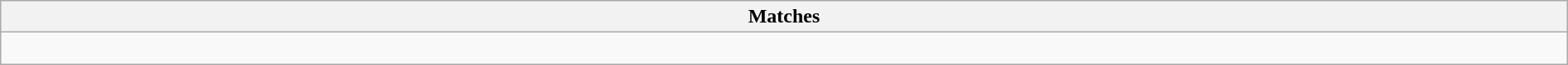<table class="wikitable collapsible collapsed" style="width:100%;">
<tr>
<th>Matches</th>
</tr>
<tr>
<td><br></td>
</tr>
</table>
